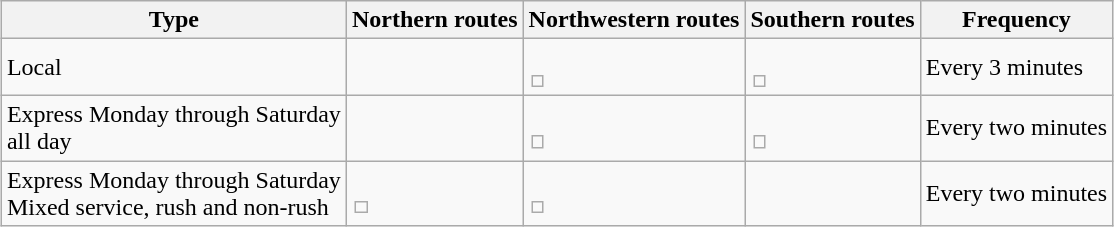<table class="wikitable" style="margin-left: auto; margin-right: auto; border: none;">
<tr>
<th>Type</th>
<th>Northern routes</th>
<th>Northwestern routes</th>
<th>Southern routes</th>
<th>Frequency</th>
</tr>
<tr>
<td>Local</td>
<td></td>
<td><br><table style="border:0px;">
<tr>
<td></td>
</tr>
</table>
</td>
<td><br><table style="border:0px;">
<tr>
<td></td>
</tr>
</table>
</td>
<td>Every 3 minutes</td>
</tr>
<tr>
<td>Express Monday through Saturday<br>all day</td>
<td></td>
<td><br><table style="border:0px;">
<tr>
<td></td>
</tr>
</table>
</td>
<td><br><table style="border:0px;">
<tr>
<td></td>
</tr>
</table>
</td>
<td>Every two minutes</td>
</tr>
<tr>
<td>Express Monday through Saturday<br>Mixed service, rush and non-rush</td>
<td><br><table style="border:0px;">
<tr>
<td></td>
</tr>
</table>
</td>
<td><br><table style="border:0px;">
<tr>
<td></td>
</tr>
</table>
</td>
<td></td>
<td>Every two minutes</td>
</tr>
</table>
